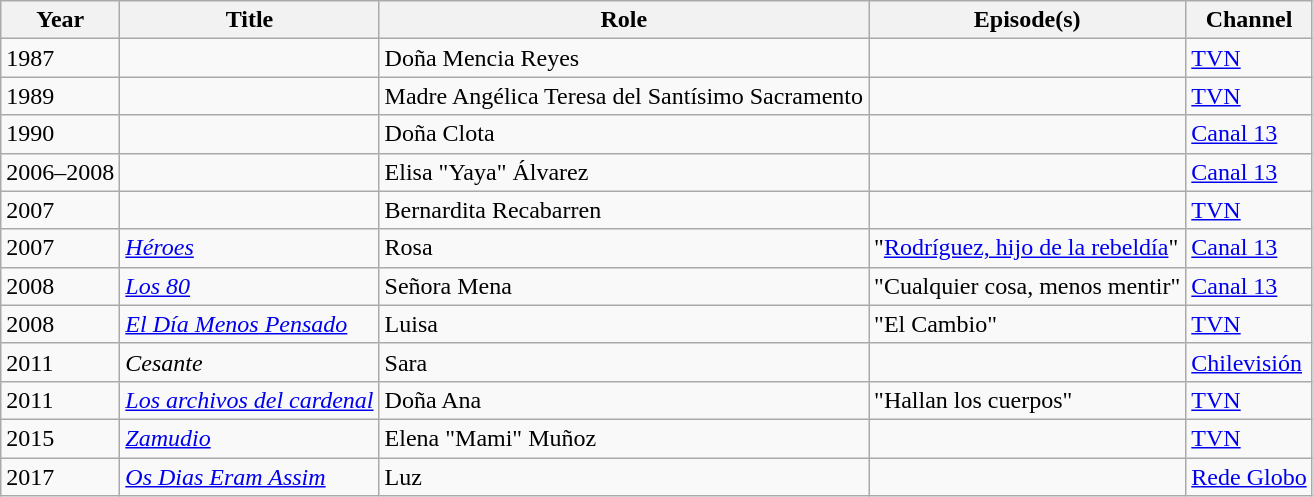<table class="wikitable">
<tr>
<th>Year</th>
<th>Title</th>
<th>Role</th>
<th>Episode(s)</th>
<th>Channel</th>
</tr>
<tr>
<td>1987</td>
<td><em></em></td>
<td>Doña Mencia Reyes</td>
<td></td>
<td><a href='#'>TVN</a></td>
</tr>
<tr>
<td>1989</td>
<td><em></em></td>
<td>Madre Angélica Teresa del Santísimo Sacramento</td>
<td></td>
<td><a href='#'>TVN</a></td>
</tr>
<tr>
<td>1990</td>
<td><em></em></td>
<td>Doña Clota</td>
<td></td>
<td><a href='#'>Canal 13</a></td>
</tr>
<tr>
<td>2006–2008</td>
<td><em></em></td>
<td>Elisa "Yaya" Álvarez</td>
<td></td>
<td><a href='#'>Canal 13</a></td>
</tr>
<tr>
<td>2007</td>
<td><em></em></td>
<td>Bernardita Recabarren</td>
<td></td>
<td><a href='#'>TVN</a></td>
</tr>
<tr>
<td>2007</td>
<td><em><a href='#'>Héroes</a></em></td>
<td>Rosa</td>
<td>"<a href='#'>Rodríguez, hijo de la rebeldía</a>"</td>
<td><a href='#'>Canal 13</a></td>
</tr>
<tr>
<td>2008</td>
<td><em><a href='#'>Los 80</a></em></td>
<td>Señora Mena</td>
<td>"Cualquier cosa, menos mentir"</td>
<td><a href='#'>Canal 13</a></td>
</tr>
<tr>
<td>2008</td>
<td><em><a href='#'>El Día Menos Pensado</a></em></td>
<td>Luisa</td>
<td>"El Cambio"</td>
<td><a href='#'>TVN</a></td>
</tr>
<tr>
<td>2011</td>
<td><em>Cesante</em></td>
<td>Sara</td>
<td></td>
<td><a href='#'>Chilevisión</a></td>
</tr>
<tr>
<td>2011</td>
<td><em><a href='#'>Los archivos del cardenal</a></em></td>
<td>Doña Ana</td>
<td>"Hallan los cuerpos"</td>
<td><a href='#'>TVN</a></td>
</tr>
<tr>
<td>2015</td>
<td><em><a href='#'>Zamudio</a></em></td>
<td>Elena "Mami" Muñoz</td>
<td></td>
<td><a href='#'>TVN</a></td>
</tr>
<tr>
<td>2017</td>
<td><em><a href='#'>Os Dias Eram Assim</a></em></td>
<td>Luz</td>
<td></td>
<td><a href='#'>Rede Globo</a></td>
</tr>
</table>
